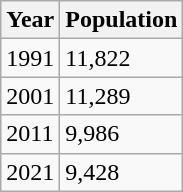<table class=wikitable>
<tr>
<th>Year</th>
<th>Population</th>
</tr>
<tr>
<td>1991</td>
<td>11,822</td>
</tr>
<tr>
<td>2001</td>
<td>11,289</td>
</tr>
<tr>
<td>2011</td>
<td>9,986</td>
</tr>
<tr>
<td>2021</td>
<td>9,428</td>
</tr>
</table>
